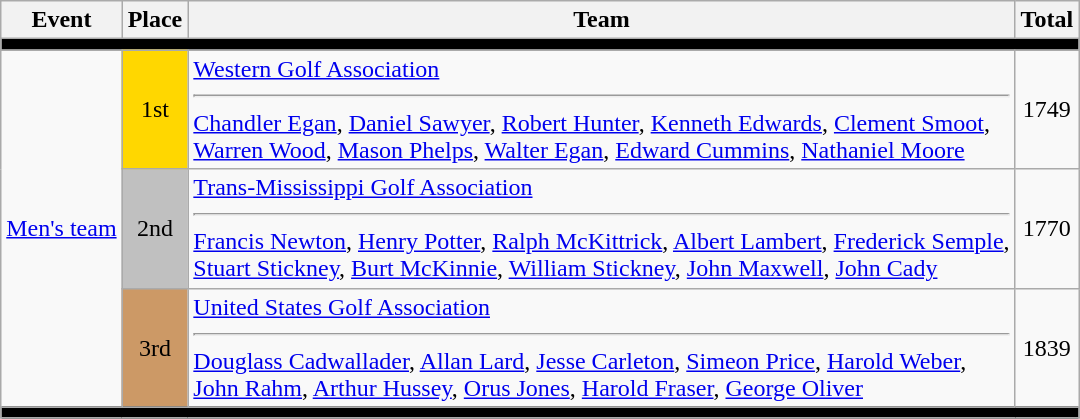<table class=wikitable style="text-align:center">
<tr>
<th>Event</th>
<th>Place</th>
<th>Team</th>
<th>Total</th>
</tr>
<tr bgcolor=black>
<td colspan=4></td>
</tr>
<tr>
<td rowspan=3><a href='#'>Men's team</a></td>
<td bgcolor=gold>1st</td>
<td align=left><a href='#'>Western Golf Association</a> <hr> <a href='#'>Chandler Egan</a>, <a href='#'>Daniel Sawyer</a>, <a href='#'>Robert Hunter</a>, <a href='#'>Kenneth Edwards</a>, <a href='#'>Clement Smoot</a>, <br><a href='#'>Warren Wood</a>, <a href='#'>Mason Phelps</a>, <a href='#'>Walter Egan</a>, <a href='#'>Edward Cummins</a>, <a href='#'>Nathaniel Moore</a></td>
<td>1749</td>
</tr>
<tr>
<td bgcolor=silver>2nd</td>
<td align=left><a href='#'>Trans-Mississippi Golf Association</a> <hr> <a href='#'>Francis Newton</a>, <a href='#'>Henry Potter</a>, <a href='#'>Ralph McKittrick</a>, <a href='#'>Albert Lambert</a>, <a href='#'>Frederick Semple</a>, <br><a href='#'>Stuart Stickney</a>, <a href='#'>Burt McKinnie</a>, <a href='#'>William Stickney</a>, <a href='#'>John Maxwell</a>, <a href='#'>John Cady</a></td>
<td>1770</td>
</tr>
<tr>
<td bgcolor=cc9966>3rd</td>
<td align=left><a href='#'>United States Golf Association</a> <hr> <a href='#'>Douglass Cadwallader</a>, <a href='#'>Allan Lard</a>, <a href='#'>Jesse Carleton</a>, <a href='#'>Simeon Price</a>, <a href='#'>Harold Weber</a>, <br><a href='#'>John Rahm</a>, <a href='#'>Arthur Hussey</a>, <a href='#'>Orus Jones</a>, <a href='#'>Harold Fraser</a>, <a href='#'>George Oliver</a></td>
<td>1839</td>
</tr>
<tr bgcolor=black>
<td colspan=4></td>
</tr>
</table>
